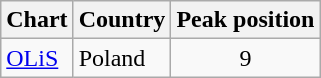<table class="wikitable">
<tr>
<th>Chart</th>
<th>Country</th>
<th>Peak position</th>
</tr>
<tr>
<td><a href='#'>OLiS</a></td>
<td>Poland</td>
<td align="center">9</td>
</tr>
</table>
